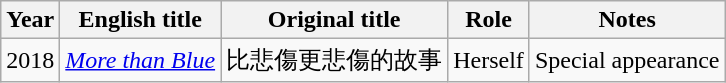<table class="wikitable sortable">
<tr>
<th>Year</th>
<th>English title</th>
<th>Original title</th>
<th>Role</th>
<th class="unsortable">Notes</th>
</tr>
<tr>
<td>2018</td>
<td><em><a href='#'>More than Blue</a></em></td>
<td>比悲傷更悲傷的故事</td>
<td>Herself</td>
<td>Special appearance</td>
</tr>
</table>
